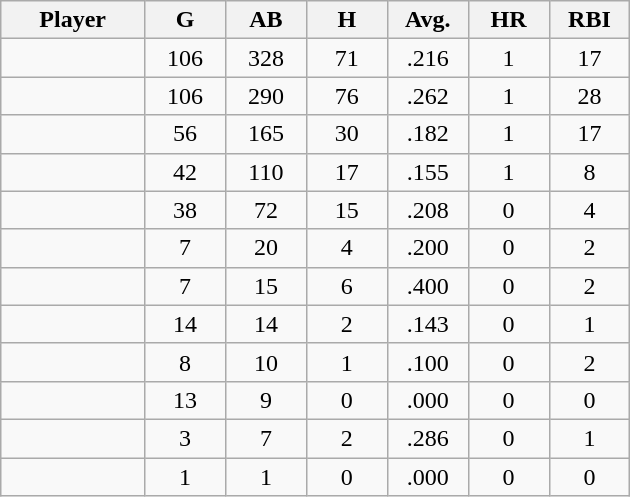<table class="wikitable sortable">
<tr>
<th bgcolor="#DDDDFF" width="16%">Player</th>
<th bgcolor="#DDDDFF" width="9%">G</th>
<th bgcolor="#DDDDFF" width="9%">AB</th>
<th bgcolor="#DDDDFF" width="9%">H</th>
<th bgcolor="#DDDDFF" width="9%">Avg.</th>
<th bgcolor="#DDDDFF" width="9%">HR</th>
<th bgcolor="#DDDDFF" width="9%">RBI</th>
</tr>
<tr align="center">
<td></td>
<td>106</td>
<td>328</td>
<td>71</td>
<td>.216</td>
<td>1</td>
<td>17</td>
</tr>
<tr align="center">
<td></td>
<td>106</td>
<td>290</td>
<td>76</td>
<td>.262</td>
<td>1</td>
<td>28</td>
</tr>
<tr align="center">
<td></td>
<td>56</td>
<td>165</td>
<td>30</td>
<td>.182</td>
<td>1</td>
<td>17</td>
</tr>
<tr align="center">
<td></td>
<td>42</td>
<td>110</td>
<td>17</td>
<td>.155</td>
<td>1</td>
<td>8</td>
</tr>
<tr align="center">
<td></td>
<td>38</td>
<td>72</td>
<td>15</td>
<td>.208</td>
<td>0</td>
<td>4</td>
</tr>
<tr align="center">
<td></td>
<td>7</td>
<td>20</td>
<td>4</td>
<td>.200</td>
<td>0</td>
<td>2</td>
</tr>
<tr align="center">
<td></td>
<td>7</td>
<td>15</td>
<td>6</td>
<td>.400</td>
<td>0</td>
<td>2</td>
</tr>
<tr align="center">
<td></td>
<td>14</td>
<td>14</td>
<td>2</td>
<td>.143</td>
<td>0</td>
<td>1</td>
</tr>
<tr align="center">
<td></td>
<td>8</td>
<td>10</td>
<td>1</td>
<td>.100</td>
<td>0</td>
<td>2</td>
</tr>
<tr align="center">
<td></td>
<td>13</td>
<td>9</td>
<td>0</td>
<td>.000</td>
<td>0</td>
<td>0</td>
</tr>
<tr align="center">
<td></td>
<td>3</td>
<td>7</td>
<td>2</td>
<td>.286</td>
<td>0</td>
<td>1</td>
</tr>
<tr align="center">
<td></td>
<td>1</td>
<td>1</td>
<td>0</td>
<td>.000</td>
<td>0</td>
<td>0</td>
</tr>
</table>
